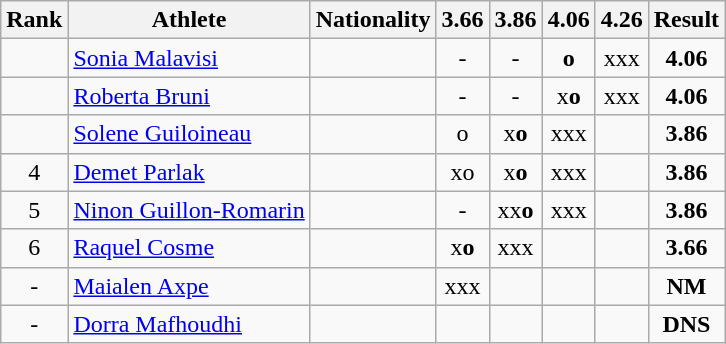<table class="wikitable sortable" style="text-align:center">
<tr>
<th>Rank</th>
<th>Athlete</th>
<th>Nationality</th>
<th>3.66</th>
<th>3.86</th>
<th>4.06</th>
<th>4.26</th>
<th>Result</th>
</tr>
<tr>
<td></td>
<td align="left"><a href='#'>Sonia Malavisi</a></td>
<td align="left"></td>
<td>-</td>
<td>-</td>
<td><strong>o</strong></td>
<td>xxx</td>
<td><strong>4.06</strong></td>
</tr>
<tr>
<td></td>
<td align="left"><a href='#'>Roberta Bruni</a></td>
<td align="left"></td>
<td>-</td>
<td>-</td>
<td>x<strong>o</strong></td>
<td>xxx</td>
<td><strong>4.06</strong></td>
</tr>
<tr>
<td></td>
<td align="left"><a href='#'>Solene Guiloineau</a></td>
<td align="left"></td>
<td>o</td>
<td>x<strong>o</strong></td>
<td>xxx</td>
<td></td>
<td><strong>3.86</strong></td>
</tr>
<tr>
<td>4</td>
<td align="left"><a href='#'>Demet Parlak</a></td>
<td align="left"></td>
<td>xo</td>
<td>x<strong>o</strong></td>
<td>xxx</td>
<td></td>
<td><strong>3.86</strong></td>
</tr>
<tr>
<td>5</td>
<td align="left"><a href='#'>Ninon Guillon-Romarin</a></td>
<td align="left"></td>
<td>-</td>
<td>xx<strong>o</strong></td>
<td>xxx</td>
<td></td>
<td><strong>3.86</strong></td>
</tr>
<tr>
<td>6</td>
<td align="left"><a href='#'>Raquel Cosme</a></td>
<td align="left"></td>
<td>x<strong>o</strong></td>
<td>xxx</td>
<td></td>
<td></td>
<td><strong>3.66</strong></td>
</tr>
<tr>
<td>-</td>
<td align="left"><a href='#'>Maialen Axpe</a></td>
<td align="left"></td>
<td>xxx</td>
<td></td>
<td></td>
<td></td>
<td><strong>NM</strong></td>
</tr>
<tr>
<td>-</td>
<td align="left"><a href='#'>Dorra Mafhoudhi</a></td>
<td align="left"></td>
<td></td>
<td></td>
<td></td>
<td></td>
<td><strong> DNS </strong></td>
</tr>
</table>
